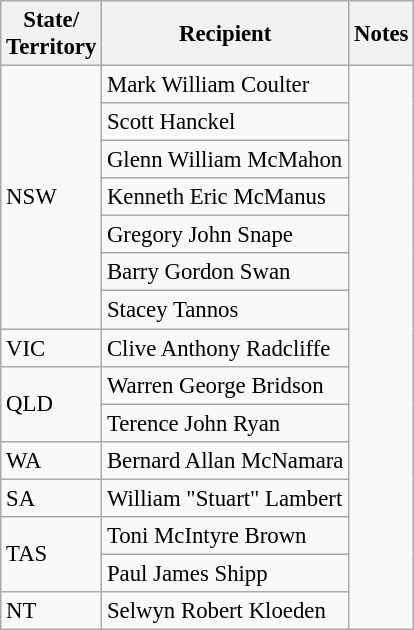<table class="wikitable" style="font-size:95%;">
<tr>
<th>State/<br>Territory</th>
<th>Recipient</th>
<th>Notes</th>
</tr>
<tr>
<td rowspan=7>NSW</td>
<td>Mark William Coulter</td>
<td rowspan=15></td>
</tr>
<tr>
<td>Scott Hanckel</td>
</tr>
<tr>
<td>Glenn William McMahon</td>
</tr>
<tr>
<td>Kenneth Eric McManus</td>
</tr>
<tr>
<td>Gregory John Snape</td>
</tr>
<tr>
<td>Barry Gordon Swan </td>
</tr>
<tr>
<td>Stacey Tannos</td>
</tr>
<tr>
<td>VIC</td>
<td>Clive Anthony Radcliffe</td>
</tr>
<tr>
<td rowspan=2>QLD</td>
<td>Warren George Bridson</td>
</tr>
<tr>
<td>Terence John Ryan</td>
</tr>
<tr>
<td>WA</td>
<td>Bernard Allan McNamara</td>
</tr>
<tr>
<td>SA</td>
<td>William "Stuart" Lambert</td>
</tr>
<tr>
<td rowspan=2>TAS</td>
<td>Toni McIntyre Brown</td>
</tr>
<tr>
<td>Paul James Shipp</td>
</tr>
<tr>
<td>NT</td>
<td>Selwyn Robert Kloeden</td>
</tr>
</table>
